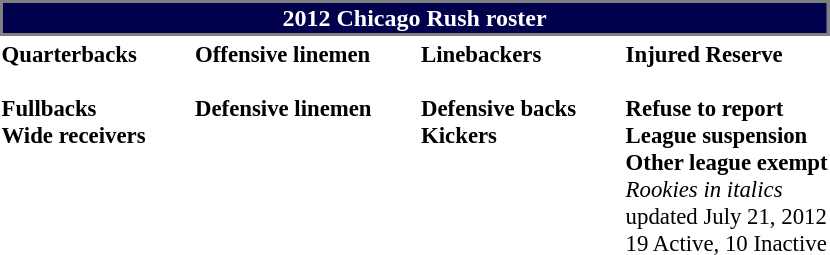<table class="toccolours" style="text-align: left;">
<tr>
<th colspan=7 style="background:#00004d; border: 2px solid gray; color:white; text-align:center;"><strong>2012 Chicago Rush roster</strong></th>
</tr>
<tr>
<td style="font-size: 95%;" valign="top"><strong>Quarterbacks</strong><br><br><strong>Fullbacks</strong>
<br><strong>Wide receivers</strong>



</td>
<td style="width: 25px;"></td>
<td style="font-size: 95%;" valign="top"><strong>Offensive linemen</strong><br>


<br><strong>Defensive linemen</strong>



</td>
<td style="width: 25px;"></td>
<td style="font-size: 95%;" valign="top"><strong>Linebackers</strong><br>
<br><strong>Defensive backs</strong>


<br><strong>Kickers</strong>
</td>
<td style="width: 25px;"></td>
<td style="font-size: 95%;" valign="top"><strong>Injured Reserve</strong><br>

<br><strong>Refuse to report</strong>
<br><strong>League suspension</strong>




<br><strong>Other league exempt</strong>
<br>
<em>Rookies in italics</em><br>
<span></span> updated July 21, 2012<br>
19 Active, 10 Inactive
</td>
</tr>
<tr>
</tr>
</table>
